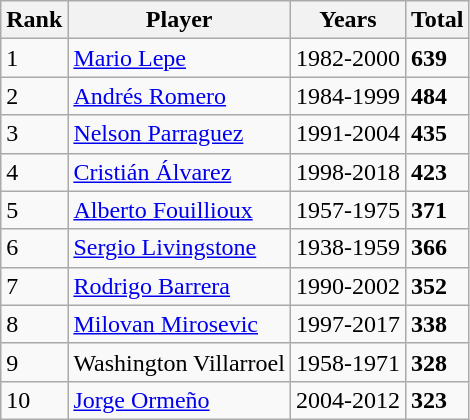<table class="wikitable sortable" style="text-align:leftErkin dth:70%;">
<tr>
<th>Rank</th>
<th>Player</th>
<th>Years</th>
<th>Total</th>
</tr>
<tr>
<td>1</td>
<td> <a href='#'>Mario Lepe</a></td>
<td>1982-2000</td>
<td><strong>639</strong></td>
</tr>
<tr>
<td>2</td>
<td> <a href='#'>Andrés Romero</a></td>
<td>1984-1999</td>
<td><strong>484</strong></td>
</tr>
<tr>
<td>3</td>
<td> <a href='#'>Nelson Parraguez</a></td>
<td>1991-2004</td>
<td><strong>435</strong></td>
</tr>
<tr>
<td>4</td>
<td> <a href='#'>Cristián Álvarez</a></td>
<td>1998-2018</td>
<td><strong>423</strong></td>
</tr>
<tr>
<td>5</td>
<td> <a href='#'>Alberto Fouillioux</a></td>
<td>1957-1975</td>
<td><strong>371</strong></td>
</tr>
<tr>
<td>6</td>
<td> <a href='#'>Sergio Livingstone</a></td>
<td>1938-1959</td>
<td><strong>366</strong></td>
</tr>
<tr>
<td>7</td>
<td> <a href='#'>Rodrigo Barrera</a></td>
<td>1990-2002</td>
<td><strong>352</strong></td>
</tr>
<tr>
<td>8</td>
<td> <a href='#'>Milovan Mirosevic</a></td>
<td>1997-2017</td>
<td><strong>338</strong></td>
</tr>
<tr>
<td>9</td>
<td> Washington Villarroel</td>
<td>1958-1971</td>
<td><strong>328</strong></td>
</tr>
<tr>
<td>10</td>
<td> <a href='#'>Jorge Ormeño</a></td>
<td>2004-2012</td>
<td><strong>323</strong></td>
</tr>
</table>
